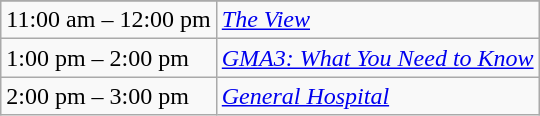<table class="wikitable">
<tr bgcolor="#CCCCCC">
</tr>
<tr>
<td>11:00 am – 12:00 pm</td>
<td><em><a href='#'>The View</a></em></td>
</tr>
<tr>
<td>1:00 pm – 2:00 pm</td>
<td><em><a href='#'>GMA3: What You Need to Know</a></em></td>
</tr>
<tr>
<td>2:00 pm – 3:00 pm</td>
<td><em><a href='#'>General Hospital</a></em></td>
</tr>
</table>
